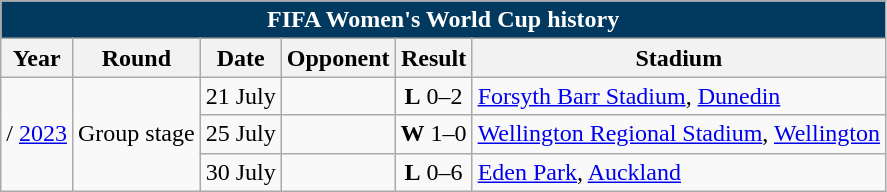<table class="wikitable collapsible" style="text-align: center;font-size:100%;">
<tr>
<th colspan=6 style="background: #013A5E; color: #FFFFFF;">FIFA Women's World Cup history</th>
</tr>
<tr>
<th>Year</th>
<th>Round</th>
<th>Date</th>
<th>Opponent</th>
<th>Result</th>
<th>Stadium</th>
</tr>
<tr>
<td rowspan=3>/ <a href='#'>2023</a></td>
<td rowspan=3>Group stage</td>
<td align="left">21 July</td>
<td align="left"></td>
<td><strong>L</strong> 0–2</td>
<td align="left"><a href='#'>Forsyth Barr Stadium</a>, <a href='#'>Dunedin</a></td>
</tr>
<tr>
<td align="left">25 July</td>
<td align="left"></td>
<td><strong>W</strong> 1–0</td>
<td align="left"><a href='#'>Wellington Regional Stadium</a>, <a href='#'>Wellington</a></td>
</tr>
<tr>
<td align="left">30 July</td>
<td align="left"></td>
<td><strong>L</strong> 0–6</td>
<td align="left"><a href='#'>Eden Park</a>, <a href='#'>Auckland</a></td>
</tr>
</table>
